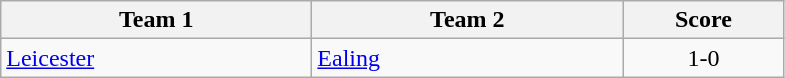<table class="wikitable" style="font-size: 100%">
<tr>
<th width=200>Team 1</th>
<th width=200>Team 2</th>
<th width=100>Score</th>
</tr>
<tr>
<td><a href='#'>Leicester</a></td>
<td><a href='#'>Ealing</a></td>
<td align=center>1-0</td>
</tr>
</table>
